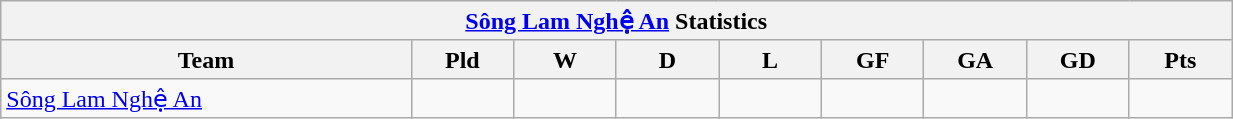<table width=65% class="wikitable" style="text-align:">
<tr>
<th colspan=9><a href='#'>Sông Lam Nghệ An</a> Statistics</th>
</tr>
<tr>
<th width=20%>Team</th>
<th width=5%>Pld</th>
<th width=5%>W</th>
<th width=5%>D</th>
<th width=5%>L</th>
<th width=5%>GF</th>
<th width=5%>GA</th>
<th width=5%>GD</th>
<th width=5%>Pts</th>
</tr>
<tr>
<td> <a href='#'>Sông Lam Nghệ An</a></td>
<td></td>
<td></td>
<td></td>
<td></td>
<td></td>
<td></td>
<td></td>
<td></td>
</tr>
</table>
